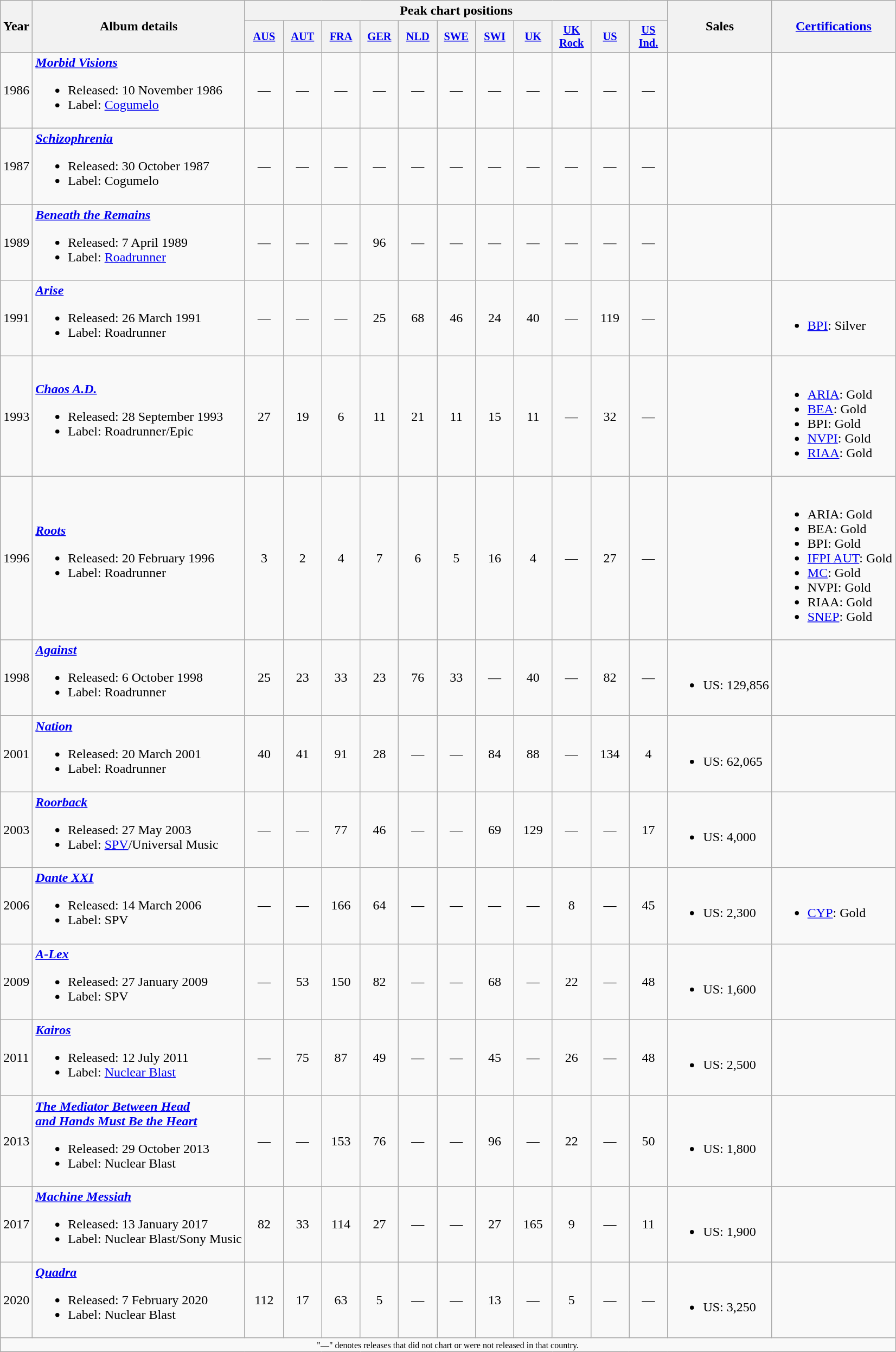<table class ="wikitable">
<tr>
<th rowspan="2">Year</th>
<th rowspan="2">Album details</th>
<th colspan="11">Peak chart positions</th>
<th rowspan="2">Sales</th>
<th rowspan="2"><a href='#'>Certifications</a></th>
</tr>
<tr>
<th style="width:3em;font-size:85%"><a href='#'>AUS</a><br></th>
<th style="width:3em;font-size:85%"><a href='#'>AUT</a><br></th>
<th style="width:3em;font-size:85%"><a href='#'>FRA</a><br></th>
<th style="width:3em;font-size:85%"><a href='#'>GER</a><br></th>
<th style="width:3em;font-size:85%"><a href='#'>NLD</a><br></th>
<th style="width:3em;font-size:85%"><a href='#'>SWE</a><br></th>
<th style="width:3em;font-size:85%"><a href='#'>SWI</a><br></th>
<th style="width:3em;font-size:85%"><a href='#'>UK</a><br></th>
<th style="width:3em;font-size:85%"><a href='#'>UK Rock</a><br></th>
<th style="width:3em;font-size:85%"><a href='#'>US</a><br></th>
<th style="width:3em;font-size:85%"><a href='#'>US<br>Ind.</a><br></th>
</tr>
<tr>
<td>1986</td>
<td><strong><em><a href='#'>Morbid Visions</a></em></strong><br><ul><li>Released: 10 November 1986</li><li>Label: <a href='#'>Cogumelo</a></li></ul></td>
<td style="text-align:center;">—</td>
<td style="text-align:center;">—</td>
<td style="text-align:center;">—</td>
<td style="text-align:center;">—</td>
<td style="text-align:center;">—</td>
<td style="text-align:center;">—</td>
<td style="text-align:center;">—</td>
<td style="text-align:center;">—</td>
<td style="text-align:center;">—</td>
<td style="text-align:center;">—</td>
<td style="text-align:center;">—</td>
<td></td>
<td></td>
</tr>
<tr>
<td>1987</td>
<td><strong><em><a href='#'>Schizophrenia</a></em></strong><br><ul><li>Released: 30 October 1987</li><li>Label: Cogumelo</li></ul></td>
<td style="text-align:center;">—</td>
<td style="text-align:center;">—</td>
<td style="text-align:center;">—</td>
<td style="text-align:center;">—</td>
<td style="text-align:center;">—</td>
<td style="text-align:center;">—</td>
<td style="text-align:center;">—</td>
<td style="text-align:center;">—</td>
<td style="text-align:center;">—</td>
<td style="text-align:center;">—</td>
<td style="text-align:center;">—</td>
<td></td>
<td></td>
</tr>
<tr>
<td>1989</td>
<td><strong><em><a href='#'>Beneath the Remains</a></em></strong><br><ul><li>Released: 7 April 1989</li><li>Label: <a href='#'>Roadrunner</a></li></ul></td>
<td style="text-align:center;">—</td>
<td style="text-align:center;">—</td>
<td style="text-align:center;">—</td>
<td style="text-align:center;">96</td>
<td style="text-align:center;">—</td>
<td style="text-align:center;">—</td>
<td style="text-align:center;">—</td>
<td style="text-align:center;">—</td>
<td style="text-align:center;">—</td>
<td style="text-align:center;">—</td>
<td style="text-align:center;">—</td>
<td></td>
<td></td>
</tr>
<tr>
<td>1991</td>
<td><strong><em><a href='#'>Arise</a></em></strong><br><ul><li>Released: 26 March 1991</li><li>Label: Roadrunner</li></ul></td>
<td style="text-align:center;">—</td>
<td style="text-align:center;">—</td>
<td style="text-align:center;">—</td>
<td style="text-align:center;">25</td>
<td style="text-align:center;">68</td>
<td style="text-align:center;">46</td>
<td style="text-align:center;">24</td>
<td style="text-align:center;">40</td>
<td style="text-align:center;">—</td>
<td style="text-align:center;">119</td>
<td style="text-align:center;">—</td>
<td></td>
<td><br><ul><li><a href='#'>BPI</a>: Silver</li></ul></td>
</tr>
<tr>
<td>1993</td>
<td><strong><em><a href='#'>Chaos A.D.</a></em></strong><br><ul><li>Released: 28 September 1993</li><li>Label: Roadrunner/Epic</li></ul></td>
<td style="text-align:center;">27</td>
<td style="text-align:center;">19</td>
<td style="text-align:center;">6</td>
<td style="text-align:center;">11</td>
<td style="text-align:center;">21</td>
<td style="text-align:center;">11</td>
<td style="text-align:center;">15</td>
<td style="text-align:center;">11</td>
<td style="text-align:center;">—</td>
<td style="text-align:center;">32</td>
<td style="text-align:center;">—</td>
<td></td>
<td><br><ul><li><a href='#'>ARIA</a>: Gold</li><li><a href='#'>BEA</a>: Gold</li><li>BPI: Gold</li><li><a href='#'>NVPI</a>: Gold</li><li><a href='#'>RIAA</a>: Gold</li></ul></td>
</tr>
<tr>
<td>1996</td>
<td><strong><em><a href='#'>Roots</a></em></strong><br><ul><li>Released: 20 February 1996</li><li>Label: Roadrunner</li></ul></td>
<td style="text-align:center;">3</td>
<td style="text-align:center;">2</td>
<td style="text-align:center;">4</td>
<td style="text-align:center;">7</td>
<td style="text-align:center;">6</td>
<td style="text-align:center;">5</td>
<td style="text-align:center;">16</td>
<td style="text-align:center;">4</td>
<td style="text-align:center;">—</td>
<td style="text-align:center;">27</td>
<td style="text-align:center;">—</td>
<td></td>
<td><br><ul><li>ARIA: Gold</li><li>BEA: Gold</li><li>BPI: Gold</li><li><a href='#'>IFPI AUT</a>: Gold</li><li><a href='#'>MC</a>: Gold</li><li>NVPI: Gold</li><li>RIAA: Gold</li><li><a href='#'>SNEP</a>: Gold</li></ul></td>
</tr>
<tr>
<td>1998</td>
<td><strong><em><a href='#'>Against</a></em></strong><br><ul><li>Released: 6 October 1998</li><li>Label: Roadrunner</li></ul></td>
<td style="text-align:center;">25</td>
<td style="text-align:center;">23</td>
<td style="text-align:center;">33</td>
<td style="text-align:center;">23</td>
<td style="text-align:center;">76</td>
<td style="text-align:center;">33</td>
<td style="text-align:center;">—</td>
<td style="text-align:center;">40</td>
<td style="text-align:center;">—</td>
<td style="text-align:center;">82</td>
<td style="text-align:center;">—</td>
<td align="left"><br><ul><li>US: 129,856</li></ul></td>
<td></td>
</tr>
<tr>
<td>2001</td>
<td><strong><em><a href='#'>Nation</a></em></strong><br><ul><li>Released: 20 March 2001</li><li>Label: Roadrunner</li></ul></td>
<td style="text-align:center;">40</td>
<td style="text-align:center;">41</td>
<td style="text-align:center;">91</td>
<td style="text-align:center;">28</td>
<td style="text-align:center;">—</td>
<td style="text-align:center;">—</td>
<td style="text-align:center;">84</td>
<td style="text-align:center;">88</td>
<td style="text-align:center;">—</td>
<td style="text-align:center;">134</td>
<td style="text-align:center;">4</td>
<td align="left"><br><ul><li>US: 62,065</li></ul></td>
<td></td>
</tr>
<tr>
<td>2003</td>
<td><strong><em><a href='#'>Roorback</a></em></strong><br><ul><li>Released: 27 May 2003</li><li>Label: <a href='#'>SPV</a>/Universal Music</li></ul></td>
<td style="text-align:center;">—</td>
<td style="text-align:center;">—</td>
<td style="text-align:center;">77</td>
<td style="text-align:center;">46</td>
<td style="text-align:center;">—</td>
<td style="text-align:center;">—</td>
<td style="text-align:center;">69</td>
<td style="text-align:center;">129</td>
<td style="text-align:center;">—</td>
<td style="text-align:center;">—</td>
<td style="text-align:center;">17</td>
<td align="left"><br><ul><li>US: 4,000</li></ul></td>
<td></td>
</tr>
<tr>
<td>2006</td>
<td><strong><em><a href='#'>Dante XXI</a></em></strong><br><ul><li>Released: 14 March 2006</li><li>Label: SPV</li></ul></td>
<td style="text-align:center;">—</td>
<td style="text-align:center;">—</td>
<td style="text-align:center;">166</td>
<td style="text-align:center;">64</td>
<td style="text-align:center;">—</td>
<td style="text-align:center;">—</td>
<td style="text-align:center;">—</td>
<td style="text-align:center;">—</td>
<td style="text-align:center;">8</td>
<td style="text-align:center;">—</td>
<td style="text-align:center;">45</td>
<td><br><ul><li>US: 2,300</li></ul></td>
<td><br><ul><li><a href='#'>CYP</a>: Gold</li></ul></td>
</tr>
<tr>
<td>2009</td>
<td><strong><em><a href='#'>A-Lex</a></em></strong><br><ul><li>Released: 27 January 2009</li><li>Label: SPV</li></ul></td>
<td style="text-align:center;">—</td>
<td style="text-align:center;">53</td>
<td style="text-align:center;">150</td>
<td style="text-align:center;">82</td>
<td style="text-align:center;">—</td>
<td style="text-align:center;">—</td>
<td style="text-align:center;">68</td>
<td style="text-align:center;">—</td>
<td style="text-align:center;">22</td>
<td style="text-align:center;">—</td>
<td style="text-align:center;">48</td>
<td><br><ul><li>US: 1,600</li></ul></td>
<td></td>
</tr>
<tr>
<td>2011</td>
<td><strong><em><a href='#'>Kairos</a></em></strong><br><ul><li>Released: 12 July 2011</li><li>Label: <a href='#'>Nuclear Blast</a></li></ul></td>
<td style="text-align:center;">—</td>
<td style="text-align:center;">75</td>
<td style="text-align:center;">87</td>
<td style="text-align:center;">49</td>
<td style="text-align:center;">—</td>
<td style="text-align:center;">—</td>
<td style="text-align:center;">45</td>
<td style="text-align:center;">—</td>
<td style="text-align:center;">26</td>
<td style="text-align:center;">—</td>
<td style="text-align:center;">48</td>
<td><br><ul><li>US: 2,500</li></ul></td>
<td></td>
</tr>
<tr>
<td>2013</td>
<td><strong><em><a href='#'>The Mediator Between Head<br>and Hands Must Be the Heart</a></em></strong><br><ul><li>Released: 29 October 2013</li><li>Label: Nuclear Blast</li></ul></td>
<td style="text-align:center;">—</td>
<td style="text-align:center;">—</td>
<td style="text-align:center;">153</td>
<td style="text-align:center;">76</td>
<td style="text-align:center;">—</td>
<td style="text-align:center;">—</td>
<td style="text-align:center;">96</td>
<td style="text-align:center;">—</td>
<td style="text-align:center;">22</td>
<td style="text-align:center;">—</td>
<td style="text-align:center;">50</td>
<td><br><ul><li>US: 1,800</li></ul></td>
<td></td>
</tr>
<tr>
<td>2017</td>
<td><strong><em><a href='#'>Machine Messiah</a></em></strong><br><ul><li>Released: 13 January 2017</li><li>Label: Nuclear Blast/Sony Music</li></ul></td>
<td style="text-align:center;">82</td>
<td style="text-align:center;">33</td>
<td style="text-align:center;">114</td>
<td style="text-align:center;">27</td>
<td style="text-align:center;">—</td>
<td style="text-align:center;">—</td>
<td style="text-align:center;">27</td>
<td style="text-align:center;">165</td>
<td style="text-align:center;">9</td>
<td style="text-align:center;">—</td>
<td style="text-align:center;">11</td>
<td align="left"><br><ul><li>US: 1,900</li></ul></td>
<td></td>
</tr>
<tr>
<td>2020</td>
<td><strong><em><a href='#'>Quadra</a></em></strong><br><ul><li>Released: 7 February 2020</li><li>Label: Nuclear Blast</li></ul></td>
<td style="text-align:center;">112</td>
<td style="text-align:center;">17</td>
<td style="text-align:center;">63</td>
<td style="text-align:center;">5</td>
<td style="text-align:center;">—</td>
<td style="text-align:center;">—</td>
<td style="text-align:center;">13</td>
<td style="text-align:center;">—</td>
<td style="text-align:center;">5</td>
<td style="text-align:center;">—</td>
<td style="text-align:center;">—</td>
<td><br><ul><li>US: 3,250</li></ul></td>
<td></td>
</tr>
<tr>
<td colspan="15" style="text-align:center; font-size:8pt;">"—" denotes releases that did not chart or were not released in that country.</td>
</tr>
</table>
